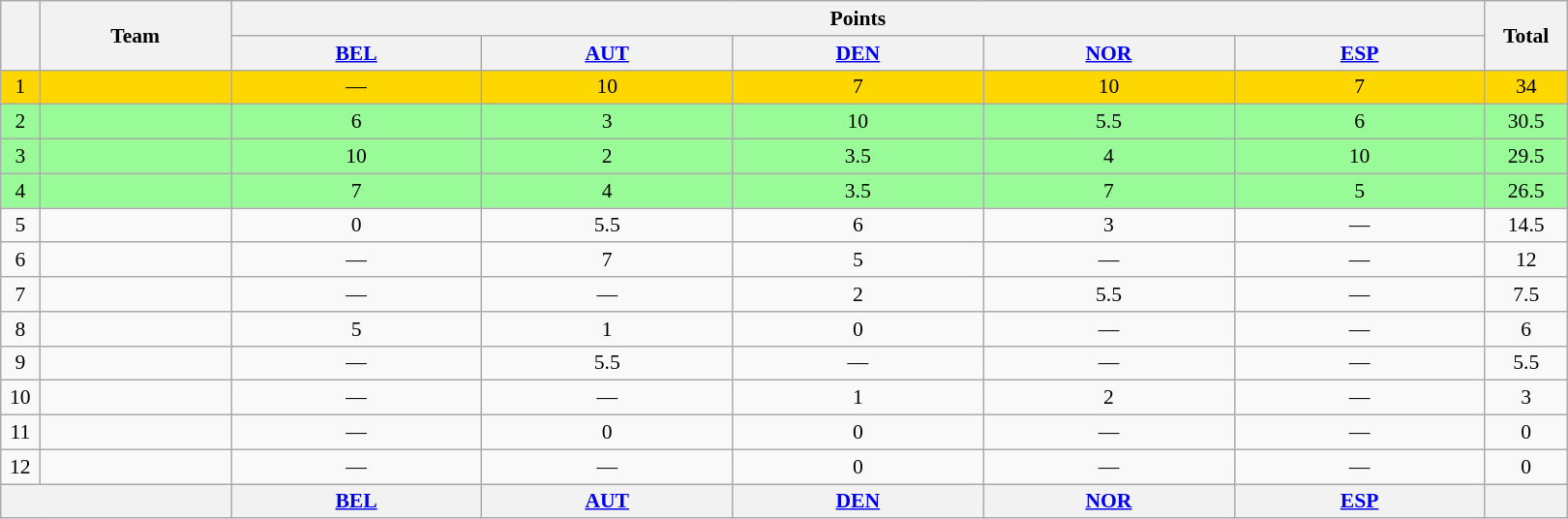<table class="wikitable" style="font-size: 90%; text-align:center; table-layout:fixed; width:75em">
<tr>
<th rowspan=2 width=20></th>
<th rowspan=2 width=125>Team</th>
<th colspan=5>Points</th>
<th rowspan=2 width=50>Total</th>
</tr>
<tr valign="top">
<th><a href='#'>BEL</a><br></th>
<th><a href='#'>AUT</a><br></th>
<th><a href='#'>DEN</a><br></th>
<th><a href='#'>NOR</a><br></th>
<th><a href='#'>ESP</a><br></th>
</tr>
<tr bgcolor=#FFD700>
<td align=center>1</td>
<td></td>
<td align=center>—</td>
<td align=center>10</td>
<td align=center>7</td>
<td align=center>10</td>
<td align=center>7</td>
<td align=center>34</td>
</tr>
<tr bgcolor=#98FB98>
<td align=center>2</td>
<td></td>
<td align=center>6</td>
<td align=center>3</td>
<td align=center>10</td>
<td align=center>5.5</td>
<td align=center>6</td>
<td align=center>30.5</td>
</tr>
<tr bgcolor=#98FB98>
<td align=center>3</td>
<td></td>
<td align=center>10</td>
<td align=center>2</td>
<td align=center>3.5</td>
<td align=center>4</td>
<td align=center>10</td>
<td align=center>29.5</td>
</tr>
<tr bgcolor=#98FB98>
<td align=center>4</td>
<td></td>
<td align=center>7</td>
<td align=center>4</td>
<td align=center>3.5</td>
<td align=center>7</td>
<td align=center>5</td>
<td align=center>26.5</td>
</tr>
<tr>
<td align=center>5</td>
<td></td>
<td align=center>0</td>
<td align=center>5.5</td>
<td align=center>6</td>
<td align=center>3</td>
<td align=center>—</td>
<td align=center>14.5</td>
</tr>
<tr>
<td align=center>6</td>
<td></td>
<td align=center>—</td>
<td align=center>7</td>
<td align=center>5</td>
<td align=center>—</td>
<td align=center>—</td>
<td align=center>12</td>
</tr>
<tr>
<td align=center>7</td>
<td></td>
<td align=center>—</td>
<td align=center>—</td>
<td align=center>2</td>
<td align=center>5.5</td>
<td align=center>—</td>
<td align=center>7.5</td>
</tr>
<tr>
<td align=center>8</td>
<td></td>
<td align=center>5</td>
<td align=center>1</td>
<td align=center>0</td>
<td align=center>—</td>
<td align=center>—</td>
<td align=center>6</td>
</tr>
<tr>
<td align=center>9</td>
<td></td>
<td align=center>—</td>
<td align=center>5.5</td>
<td align=center>—</td>
<td align=center>—</td>
<td align=center>—</td>
<td align=center>5.5</td>
</tr>
<tr>
<td align=center>10</td>
<td></td>
<td align=center>—</td>
<td align=center>—</td>
<td align=center>1</td>
<td align=center>2</td>
<td align=center>—</td>
<td align=center>3</td>
</tr>
<tr>
<td align=center>11</td>
<td></td>
<td align=center>—</td>
<td align=center>0</td>
<td align=center>0</td>
<td align=center>—</td>
<td align=center>—</td>
<td align=center>0</td>
</tr>
<tr>
<td align=center>12</td>
<td></td>
<td align=center>—</td>
<td align=center>—</td>
<td align=center>0</td>
<td align=center>—</td>
<td align=center>—</td>
<td align=center>0</td>
</tr>
<tr valign="top">
<th colspan=2></th>
<th><a href='#'>BEL</a><br></th>
<th><a href='#'>AUT</a><br></th>
<th><a href='#'>DEN</a><br></th>
<th><a href='#'>NOR</a><br></th>
<th><a href='#'>ESP</a><br></th>
<th></th>
</tr>
</table>
